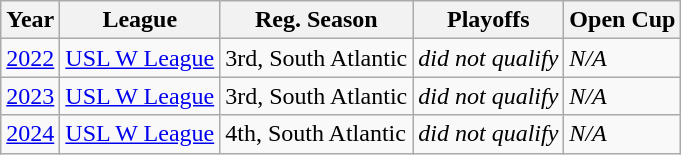<table class="wikitable">
<tr>
<th>Year</th>
<th>League</th>
<th>Reg. Season</th>
<th>Playoffs</th>
<th>Open Cup</th>
</tr>
<tr>
<td><a href='#'>2022</a></td>
<td><a href='#'>USL W League</a></td>
<td>3rd, South Atlantic</td>
<td><em>did not qualify</em></td>
<td><em>N/A</em></td>
</tr>
<tr>
<td><a href='#'>2023</a></td>
<td><a href='#'>USL W League</a></td>
<td>3rd, South Atlantic</td>
<td><em>did not qualify</em></td>
<td><em>N/A</em></td>
</tr>
<tr>
<td><a href='#'>2024</a></td>
<td><a href='#'>USL W League</a></td>
<td>4th, South Atlantic</td>
<td><em>did not qualify</em></td>
<td><em>N/A</em></td>
</tr>
</table>
